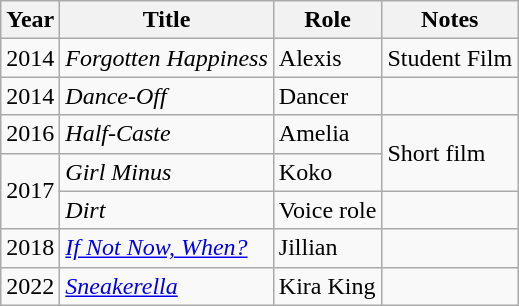<table class="wikitable">
<tr>
<th>Year</th>
<th>Title</th>
<th>Role</th>
<th>Notes</th>
</tr>
<tr>
<td>2014</td>
<td><em>Forgotten Happiness</em></td>
<td>Alexis</td>
<td>Student Film</td>
</tr>
<tr>
<td>2014</td>
<td><em>Dance-Off</em></td>
<td>Dancer</td>
<td></td>
</tr>
<tr>
<td>2016</td>
<td><em>Half-Caste</em></td>
<td>Amelia</td>
<td rowspan=2>Short film</td>
</tr>
<tr>
<td rowspan=2>2017</td>
<td><em>Girl Minus</em></td>
<td>Koko</td>
</tr>
<tr>
<td><em>Dirt</em></td>
<td>Voice role</td>
<td></td>
</tr>
<tr>
<td>2018</td>
<td><em><a href='#'>If Not Now, When?</a></em></td>
<td>Jillian</td>
<td></td>
</tr>
<tr>
<td>2022</td>
<td><em><a href='#'>Sneakerella</a></em></td>
<td>Kira King</td>
<td></td>
</tr>
</table>
